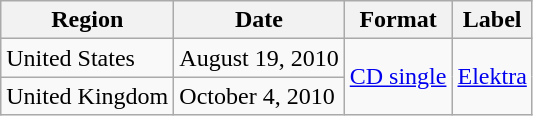<table class=wikitable>
<tr>
<th>Region</th>
<th>Date</th>
<th>Format</th>
<th>Label</th>
</tr>
<tr>
<td>United States</td>
<td>August 19, 2010</td>
<td rowspan="2"><a href='#'>CD single</a></td>
<td rowspan="2"><a href='#'>Elektra</a></td>
</tr>
<tr>
<td>United Kingdom</td>
<td>October 4, 2010</td>
</tr>
</table>
